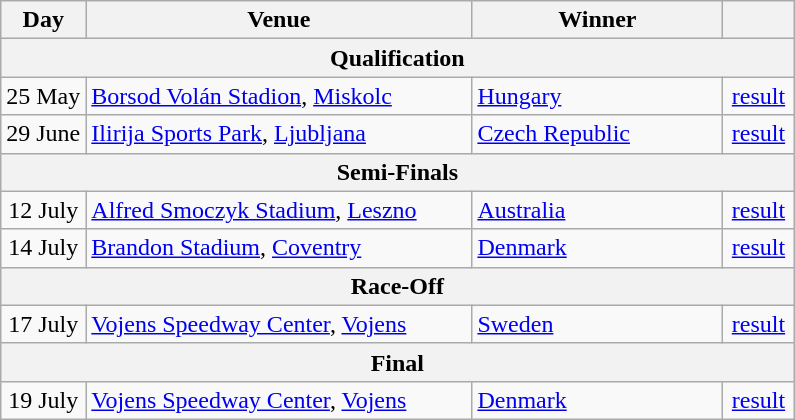<table class=wikitable>
<tr>
<th>Day</th>
<th width=250px>Venue</th>
<th width=160px>Winner</th>
<th width=40px></th>
</tr>
<tr>
<th colspan=4>Qualification</th>
</tr>
<tr>
<td align=center>25 May</td>
<td> <a href='#'>Borsod Volán Stadion</a>, <a href='#'>Miskolc</a></td>
<td> <a href='#'>Hungary</a></td>
<td align=center><a href='#'>result</a></td>
</tr>
<tr>
<td align=center>29 June</td>
<td> <a href='#'>Ilirija Sports Park</a>, <a href='#'>Ljubljana</a></td>
<td> <a href='#'>Czech Republic</a></td>
<td align=center><a href='#'>result</a></td>
</tr>
<tr>
<th colspan=4>Semi-Finals</th>
</tr>
<tr>
<td align=center>12 July</td>
<td> <a href='#'>Alfred Smoczyk Stadium</a>, <a href='#'>Leszno</a></td>
<td> <a href='#'>Australia</a></td>
<td align=center><a href='#'>result</a></td>
</tr>
<tr>
<td align=center>14 July</td>
<td> <a href='#'>Brandon Stadium</a>, <a href='#'>Coventry</a></td>
<td> <a href='#'>Denmark</a></td>
<td align=center><a href='#'>result</a></td>
</tr>
<tr>
<th colspan=4>Race-Off</th>
</tr>
<tr>
<td align=center>17 July</td>
<td> <a href='#'>Vojens Speedway Center</a>, <a href='#'>Vojens</a></td>
<td> <a href='#'>Sweden</a></td>
<td align=center><a href='#'>result</a></td>
</tr>
<tr>
<th colspan=4>Final</th>
</tr>
<tr>
<td align=center>19 July</td>
<td>  <a href='#'>Vojens Speedway Center</a>, <a href='#'>Vojens</a></td>
<td> <a href='#'>Denmark</a></td>
<td align=center><a href='#'>result</a></td>
</tr>
</table>
